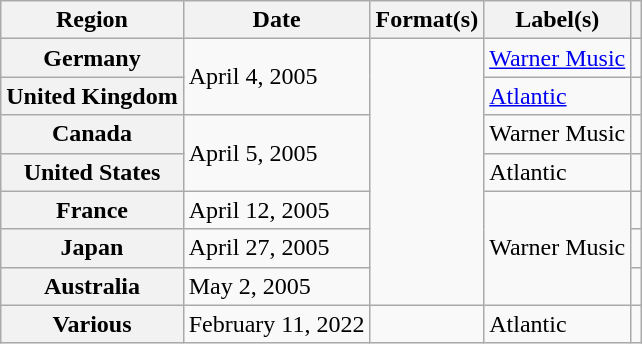<table class="wikitable sortable plainrowheaders">
<tr>
<th scope="col">Region</th>
<th scope="col">Date</th>
<th scope="col">Format(s)</th>
<th scope="col">Label(s)</th>
<th scope="col"></th>
</tr>
<tr>
<th scope="row">Germany</th>
<td rowspan="2">April 4, 2005</td>
<td rowspan="7"></td>
<td><a href='#'>Warner Music</a></td>
<td></td>
</tr>
<tr>
<th scope="row">United Kingdom</th>
<td><a href='#'>Atlantic</a></td>
<td></td>
</tr>
<tr>
<th scope="row">Canada</th>
<td rowspan="2">April 5, 2005</td>
<td>Warner Music</td>
<td></td>
</tr>
<tr>
<th scope="row">United States</th>
<td>Atlantic</td>
<td></td>
</tr>
<tr>
<th scope="row">France</th>
<td>April 12, 2005</td>
<td rowspan="3">Warner Music</td>
<td></td>
</tr>
<tr>
<th scope="row">Japan</th>
<td>April 27, 2005</td>
<td></td>
</tr>
<tr>
<th scope="row">Australia</th>
<td>May 2, 2005</td>
<td></td>
</tr>
<tr>
<th scope="row">Various</th>
<td>February 11, 2022</td>
<td></td>
<td>Atlantic</td>
<td></td>
</tr>
</table>
